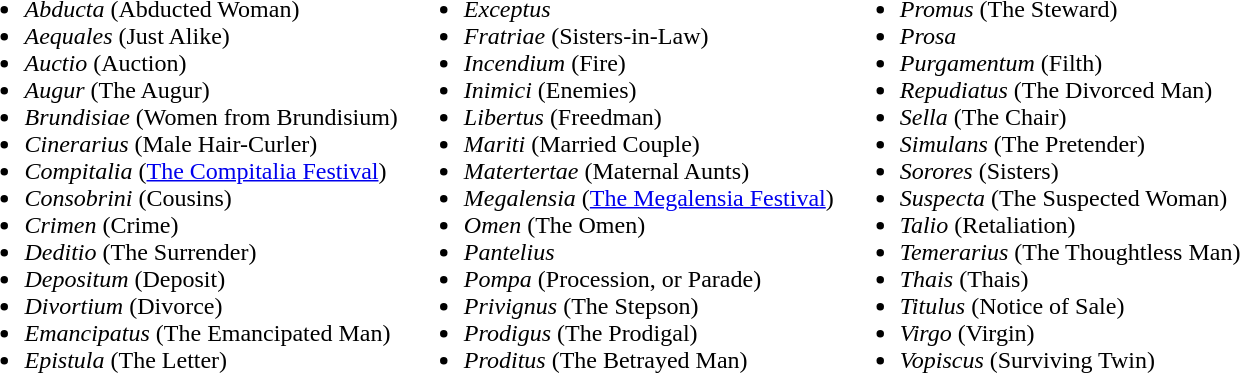<table>
<tr>
<td><br><ul><li><em>Abducta</em> (Abducted Woman)</li><li><em>Aequales</em> (Just Alike)</li><li><em>Auctio</em> (Auction)</li><li><em>Augur</em> (The Augur)</li><li><em>Brundisiae</em> (Women from Brundisium)</li><li><em>Cinerarius</em> (Male Hair-Curler)</li><li><em>Compitalia</em> (<a href='#'>The Compitalia Festival</a>)</li><li><em>Consobrini</em> (Cousins)</li><li><em>Crimen</em> (Crime)</li><li><em>Deditio</em> (The Surrender)</li><li><em>Depositum</em> (Deposit)</li><li><em>Divortium</em> (Divorce)</li><li><em>Emancipatus</em> (The Emancipated Man)</li><li><em>Epistula</em> (The Letter)</li></ul></td>
<td><br><ul><li><em>Exceptus</em></li><li><em>Fratriae</em> (Sisters-in-Law)</li><li><em>Incendium</em> (Fire)</li><li><em>Inimici</em> (Enemies)</li><li><em>Libertus</em> (Freedman)</li><li><em>Mariti</em> (Married Couple)</li><li><em>Matertertae</em> (Maternal Aunts)</li><li><em>Megalensia</em> (<a href='#'>The Megalensia Festival</a>)</li><li><em>Omen</em> (The Omen)</li><li><em>Pantelius</em></li><li><em>Pompa</em> (Procession, or Parade)</li><li><em>Privignus</em> (The Stepson)</li><li><em>Prodigus</em> (The Prodigal)</li><li><em>Proditus</em> (The Betrayed Man)</li></ul></td>
<td><br><ul><li><em>Promus</em> (The Steward)</li><li><em>Prosa</em></li><li><em>Purgamentum</em> (Filth)</li><li><em>Repudiatus</em> (The Divorced Man)</li><li><em>Sella</em> (The Chair)</li><li><em>Simulans</em> (The Pretender)</li><li><em>Sorores</em> (Sisters)</li><li><em>Suspecta</em> (The Suspected Woman)</li><li><em>Talio</em> (Retaliation)</li><li><em>Temerarius</em> (The Thoughtless Man)</li><li><em>Thais</em> (Thais)</li><li><em>Titulus</em> (Notice of Sale)</li><li><em>Virgo</em> (Virgin)</li><li><em>Vopiscus</em> (Surviving Twin)</li></ul></td>
<td></td>
</tr>
</table>
